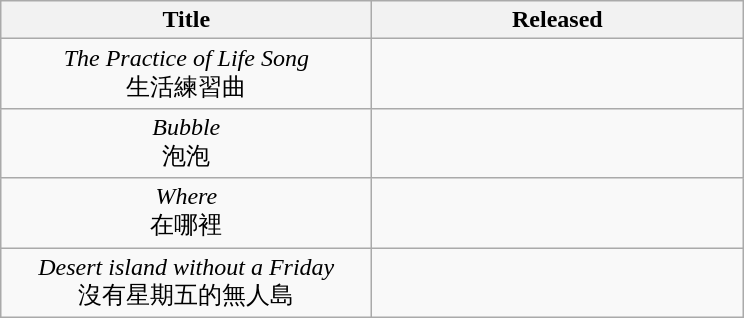<table class="wikitable plainrowheaders" style="text-align:center;">
<tr>
<th style="width:15em;">Title</th>
<th style="width:15em;">Released</th>
</tr>
<tr>
<td><em>The Practice of Life Song</em> <br>生活練習曲</td>
<td></td>
</tr>
<tr>
<td><em>Bubble</em><br>泡泡</td>
<td></td>
</tr>
<tr>
<td><em>Where</em><br>在哪裡</td>
<td></td>
</tr>
<tr>
<td><em>Desert island without a Friday</em><br>沒有星期五的無人島</td>
<td></td>
</tr>
</table>
